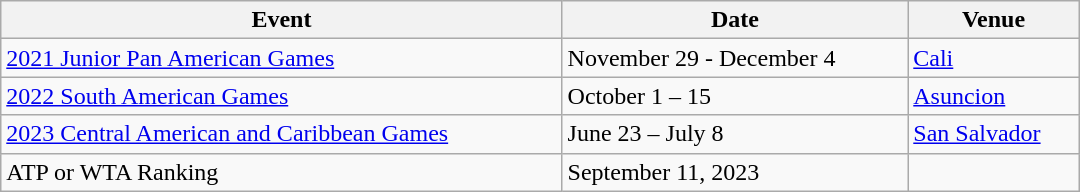<table class="wikitable" width=720>
<tr>
<th>Event</th>
<th>Date</th>
<th>Venue</th>
</tr>
<tr>
<td><a href='#'>2021 Junior Pan American Games</a></td>
<td>November 29 - December 4</td>
<td> <a href='#'>Cali</a></td>
</tr>
<tr>
<td><a href='#'>2022 South American Games</a></td>
<td>October 1 – 15</td>
<td> <a href='#'>Asuncion</a></td>
</tr>
<tr>
<td><a href='#'>2023 Central American and Caribbean Games</a></td>
<td>June 23 – July 8</td>
<td> <a href='#'>San Salvador</a></td>
</tr>
<tr>
<td>ATP or WTA Ranking</td>
<td>September 11, 2023</td>
<td></td>
</tr>
</table>
